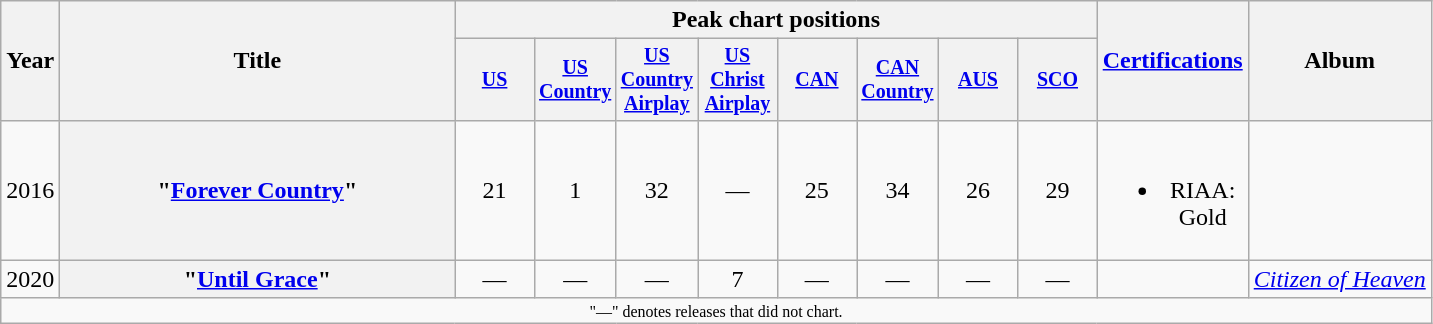<table class="wikitable plainrowheaders" style="text-align:center;">
<tr>
<th rowspan="2">Year</th>
<th rowspan="2" style="width:16em;">Title</th>
<th colspan="8">Peak chart positions</th>
<th rowspan="2" style="width:3.5em;"><a href='#'>Certifications</a></th>
<th rowspan="2">Album</th>
</tr>
<tr style="font-size:smaller;">
<th style="width:3.5em;"><a href='#'>US</a></th>
<th style="width:3.5em;"><a href='#'>US Country</a></th>
<th style="width:3.5em;"><a href='#'>US Country Airplay</a></th>
<th style="width:3.5em;"><a href='#'>US Christ Airplay</a><br></th>
<th style="width:3.5em;"><a href='#'>CAN</a></th>
<th style="width:3.5em;"><a href='#'>CAN Country</a></th>
<th style="width:3.5em;"><a href='#'>AUS</a></th>
<th style="width:3.5em;"><a href='#'>SCO</a></th>
</tr>
<tr>
<td>2016</td>
<th scope="row">"<a href='#'>Forever Country</a>"<br></th>
<td>21</td>
<td>1</td>
<td>32</td>
<td>—</td>
<td>25</td>
<td>34</td>
<td>26</td>
<td>29</td>
<td><br><ul><li>RIAA: Gold</li></ul></td>
<td></td>
</tr>
<tr>
<td>2020</td>
<th scope="row">"<a href='#'>Until Grace</a>"<br></th>
<td>—</td>
<td>—</td>
<td>—</td>
<td>7</td>
<td>—</td>
<td>—</td>
<td>—</td>
<td>—</td>
<td></td>
<td><em><a href='#'>Citizen of Heaven</a></em></td>
</tr>
<tr>
<td colspan="12" style="font-size:8pt">"—" denotes releases that did not chart.</td>
</tr>
</table>
